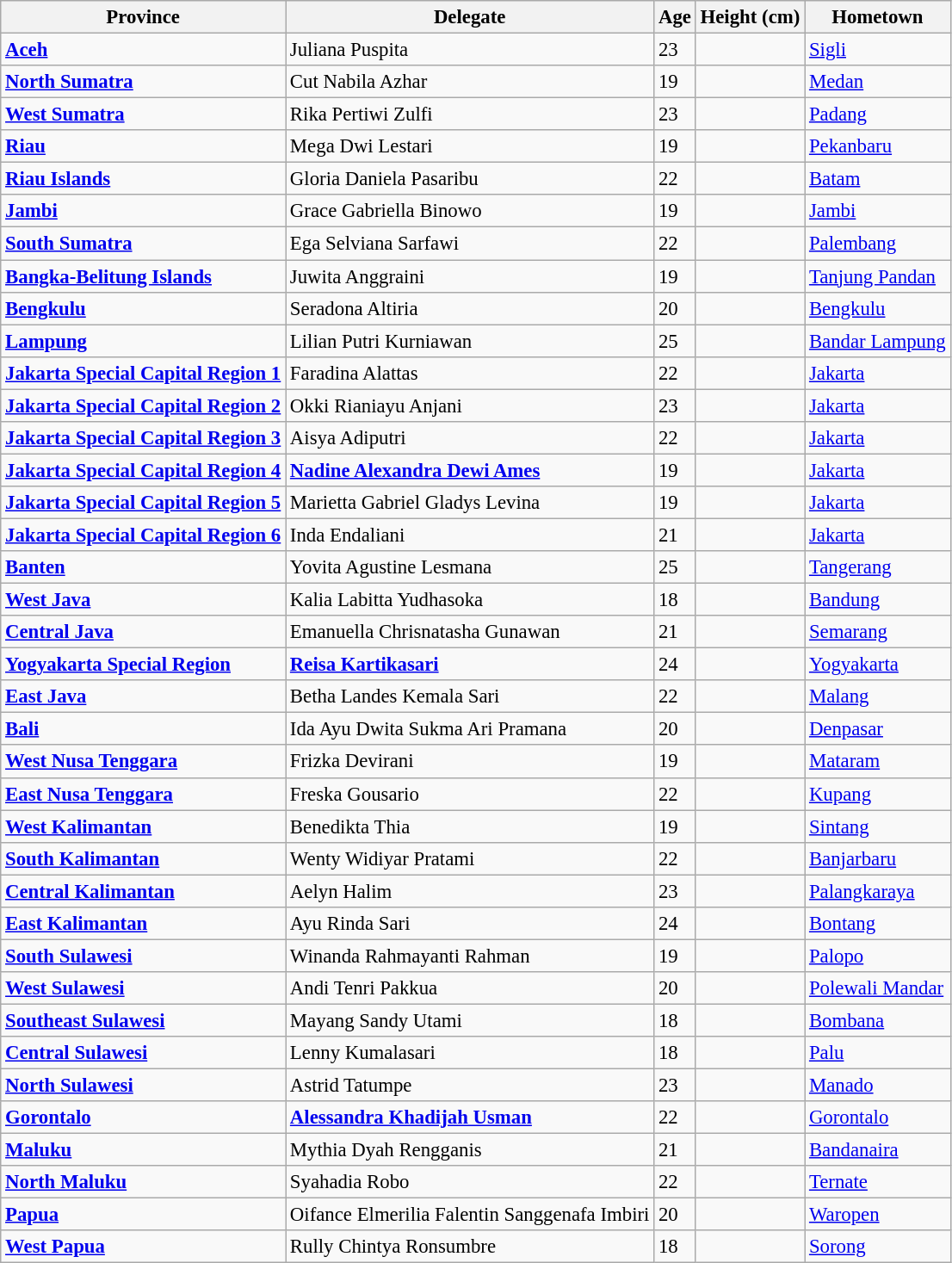<table class="wikitable sortable" style="font-size:95%;">
<tr>
<th>Province</th>
<th>Delegate</th>
<th>Age</th>
<th>Height (cm)</th>
<th>Hometown</th>
</tr>
<tr>
<td> <strong><a href='#'>Aceh</a></strong></td>
<td>Juliana Puspita</td>
<td>23</td>
<td></td>
<td><a href='#'>Sigli</a></td>
</tr>
<tr>
<td> <strong><a href='#'>North Sumatra</a></strong></td>
<td>Cut Nabila Azhar</td>
<td>19</td>
<td></td>
<td><a href='#'>Medan</a></td>
</tr>
<tr>
<td> <strong><a href='#'>West Sumatra</a></strong></td>
<td>Rika Pertiwi Zulfi</td>
<td>23</td>
<td></td>
<td><a href='#'>Padang</a></td>
</tr>
<tr>
<td> <strong><a href='#'>Riau</a></strong></td>
<td>Mega Dwi Lestari</td>
<td>19</td>
<td></td>
<td><a href='#'>Pekanbaru</a></td>
</tr>
<tr>
<td> <strong><a href='#'>Riau Islands</a></strong></td>
<td>Gloria Daniela Pasaribu</td>
<td>22</td>
<td></td>
<td><a href='#'>Batam</a></td>
</tr>
<tr>
<td> <strong><a href='#'>Jambi</a></strong></td>
<td>Grace Gabriella Binowo</td>
<td>19</td>
<td></td>
<td><a href='#'>Jambi</a></td>
</tr>
<tr>
<td> <strong><a href='#'>South Sumatra</a></strong></td>
<td>Ega Selviana Sarfawi</td>
<td>22</td>
<td></td>
<td><a href='#'>Palembang</a></td>
</tr>
<tr>
<td> <strong><a href='#'>Bangka-Belitung Islands</a></strong></td>
<td>Juwita Anggraini</td>
<td>19</td>
<td></td>
<td><a href='#'>Tanjung Pandan</a></td>
</tr>
<tr>
<td> <strong><a href='#'>Bengkulu</a></strong></td>
<td>Seradona  Altiria</td>
<td>20</td>
<td></td>
<td><a href='#'>Bengkulu</a></td>
</tr>
<tr>
<td> <strong><a href='#'>Lampung</a></strong></td>
<td>Lilian Putri Kurniawan</td>
<td>25</td>
<td></td>
<td><a href='#'>Bandar Lampung</a></td>
</tr>
<tr>
<td> <strong><a href='#'>Jakarta Special Capital Region 1</a></strong></td>
<td>Faradina Alattas</td>
<td>22</td>
<td></td>
<td><a href='#'>Jakarta</a></td>
</tr>
<tr>
<td> <strong><a href='#'>Jakarta Special Capital Region 2</a></strong></td>
<td>Okki Rianiayu Anjani</td>
<td>23</td>
<td></td>
<td><a href='#'>Jakarta</a></td>
</tr>
<tr>
<td> <strong><a href='#'>Jakarta Special Capital Region 3</a></strong></td>
<td>Aisya Adiputri</td>
<td>22</td>
<td></td>
<td><a href='#'>Jakarta</a></td>
</tr>
<tr>
<td> <strong><a href='#'>Jakarta Special Capital Region 4</a></strong></td>
<td><strong><a href='#'>Nadine Alexandra Dewi Ames</a></strong></td>
<td>19</td>
<td></td>
<td><a href='#'>Jakarta</a></td>
</tr>
<tr>
<td> <strong><a href='#'>Jakarta Special Capital Region 5</a></strong></td>
<td>Marietta Gabriel Gladys Levina</td>
<td>19</td>
<td></td>
<td><a href='#'>Jakarta</a></td>
</tr>
<tr>
<td> <strong><a href='#'>Jakarta Special Capital Region 6</a></strong></td>
<td>Inda Endaliani</td>
<td>21</td>
<td></td>
<td><a href='#'>Jakarta</a></td>
</tr>
<tr>
<td> <strong><a href='#'>Banten</a></strong></td>
<td>Yovita Agustine Lesmana</td>
<td>25</td>
<td></td>
<td><a href='#'>Tangerang</a></td>
</tr>
<tr>
<td> <strong><a href='#'>West Java</a></strong></td>
<td>Kalia Labitta Yudhasoka</td>
<td>18</td>
<td></td>
<td><a href='#'>Bandung</a></td>
</tr>
<tr>
<td> <strong><a href='#'>Central Java</a></strong></td>
<td>Emanuella Chrisnatasha Gunawan</td>
<td>21</td>
<td></td>
<td><a href='#'>Semarang</a></td>
</tr>
<tr>
<td> <strong><a href='#'>Yogyakarta Special Region</a></strong></td>
<td><strong><a href='#'>Reisa Kartikasari</a></strong></td>
<td>24</td>
<td></td>
<td><a href='#'>Yogyakarta</a></td>
</tr>
<tr>
<td> <strong><a href='#'>East Java</a></strong></td>
<td>Betha Landes Kemala Sari</td>
<td>22</td>
<td></td>
<td><a href='#'>Malang</a></td>
</tr>
<tr>
<td> <strong><a href='#'>Bali</a></strong></td>
<td>Ida Ayu Dwita Sukma Ari Pramana</td>
<td>20</td>
<td></td>
<td><a href='#'>Denpasar</a></td>
</tr>
<tr>
<td>  <strong><a href='#'>West Nusa Tenggara</a></strong></td>
<td>Frizka Devirani</td>
<td>19</td>
<td></td>
<td><a href='#'>Mataram</a></td>
</tr>
<tr>
<td> <strong><a href='#'>East Nusa Tenggara</a></strong></td>
<td>Freska Gousario</td>
<td>22</td>
<td></td>
<td><a href='#'>Kupang</a></td>
</tr>
<tr>
<td>  <strong><a href='#'>West Kalimantan</a></strong></td>
<td>Benedikta Thia</td>
<td>19</td>
<td></td>
<td><a href='#'>Sintang</a></td>
</tr>
<tr>
<td> <strong><a href='#'>South Kalimantan</a></strong></td>
<td>Wenty Widiyar Pratami</td>
<td>22</td>
<td></td>
<td><a href='#'>Banjarbaru</a></td>
</tr>
<tr>
<td> <strong><a href='#'>Central Kalimantan</a></strong></td>
<td>Aelyn Halim</td>
<td>23</td>
<td></td>
<td><a href='#'>Palangkaraya</a></td>
</tr>
<tr>
<td> <strong><a href='#'>East Kalimantan</a></strong></td>
<td>Ayu Rinda Sari</td>
<td>24</td>
<td></td>
<td><a href='#'>Bontang</a></td>
</tr>
<tr>
<td> <strong><a href='#'>South Sulawesi</a></strong></td>
<td>Winanda Rahmayanti Rahman</td>
<td>19</td>
<td></td>
<td><a href='#'>Palopo</a></td>
</tr>
<tr>
<td> <strong><a href='#'>West Sulawesi</a></strong></td>
<td>Andi Tenri Pakkua</td>
<td>20</td>
<td></td>
<td><a href='#'>Polewali Mandar</a></td>
</tr>
<tr>
<td> <strong><a href='#'>Southeast Sulawesi</a></strong></td>
<td>Mayang Sandy Utami</td>
<td>18</td>
<td></td>
<td><a href='#'>Bombana</a></td>
</tr>
<tr>
<td> <strong><a href='#'>Central Sulawesi</a></strong></td>
<td>Lenny Kumalasari</td>
<td>18</td>
<td></td>
<td><a href='#'>Palu</a></td>
</tr>
<tr>
<td> <strong><a href='#'>North Sulawesi</a></strong></td>
<td>Astrid Tatumpe</td>
<td>23</td>
<td></td>
<td><a href='#'>Manado</a></td>
</tr>
<tr>
<td> <strong><a href='#'>Gorontalo</a></strong></td>
<td><strong><a href='#'>Alessandra Khadijah Usman</a></strong></td>
<td>22</td>
<td></td>
<td><a href='#'>Gorontalo</a></td>
</tr>
<tr>
<td> <strong><a href='#'>Maluku</a></strong></td>
<td>Mythia Dyah Rengganis</td>
<td>21</td>
<td></td>
<td><a href='#'>Bandanaira</a></td>
</tr>
<tr>
<td> <strong><a href='#'>North Maluku</a></strong></td>
<td>Syahadia Robo</td>
<td>22</td>
<td></td>
<td><a href='#'>Ternate</a></td>
</tr>
<tr>
<td> <strong><a href='#'>Papua</a></strong></td>
<td>Oifance Elmerilia Falentin Sanggenafa Imbiri</td>
<td>20</td>
<td></td>
<td><a href='#'>Waropen</a></td>
</tr>
<tr>
<td> <strong><a href='#'>West Papua</a></strong></td>
<td>Rully Chintya Ronsumbre</td>
<td>18</td>
<td></td>
<td><a href='#'>Sorong</a></td>
</tr>
</table>
